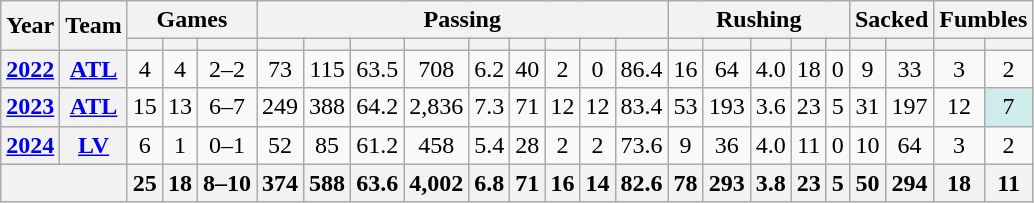<table class="wikitable" style="text-align:center;">
<tr>
<th rowspan="2">Year</th>
<th rowspan="2">Team</th>
<th colspan="3">Games</th>
<th colspan="9">Passing</th>
<th colspan="5">Rushing</th>
<th colspan="2">Sacked</th>
<th colspan="2">Fumbles</th>
</tr>
<tr>
<th></th>
<th></th>
<th></th>
<th></th>
<th></th>
<th></th>
<th></th>
<th></th>
<th></th>
<th></th>
<th></th>
<th></th>
<th></th>
<th></th>
<th></th>
<th></th>
<th></th>
<th></th>
<th></th>
<th></th>
<th></th>
</tr>
<tr>
<th><a href='#'>2022</a></th>
<th><a href='#'>ATL</a></th>
<td>4</td>
<td>4</td>
<td>2–2</td>
<td>73</td>
<td>115</td>
<td>63.5</td>
<td>708</td>
<td>6.2</td>
<td>40</td>
<td>2</td>
<td>0</td>
<td>86.4</td>
<td>16</td>
<td>64</td>
<td>4.0</td>
<td>18</td>
<td>0</td>
<td>9</td>
<td>33</td>
<td>3</td>
<td>2</td>
</tr>
<tr>
<th><a href='#'>2023</a></th>
<th><a href='#'>ATL</a></th>
<td>15</td>
<td>13</td>
<td>6–7</td>
<td>249</td>
<td>388</td>
<td>64.2</td>
<td>2,836</td>
<td>7.3</td>
<td>71</td>
<td>12</td>
<td>12</td>
<td>83.4</td>
<td>53</td>
<td>193</td>
<td>3.6</td>
<td>23</td>
<td>5</td>
<td>31</td>
<td>197</td>
<td>12</td>
<td style="background:#cfecec;">7</td>
</tr>
<tr>
<th><a href='#'>2024</a></th>
<th><a href='#'>LV</a></th>
<td>6</td>
<td>1</td>
<td>0–1</td>
<td>52</td>
<td>85</td>
<td>61.2</td>
<td>458</td>
<td>5.4</td>
<td>28</td>
<td>2</td>
<td>2</td>
<td>73.6</td>
<td>9</td>
<td>36</td>
<td>4.0</td>
<td>11</td>
<td>0</td>
<td>10</td>
<td>64</td>
<td>3</td>
<td>2</td>
</tr>
<tr>
<th colspan="2"></th>
<th>25</th>
<th>18</th>
<th>8–10</th>
<th>374</th>
<th>588</th>
<th>63.6</th>
<th>4,002</th>
<th>6.8</th>
<th>71</th>
<th>16</th>
<th>14</th>
<th>82.6</th>
<th>78</th>
<th>293</th>
<th>3.8</th>
<th>23</th>
<th>5</th>
<th>50</th>
<th>294</th>
<th>18</th>
<th>11</th>
</tr>
</table>
